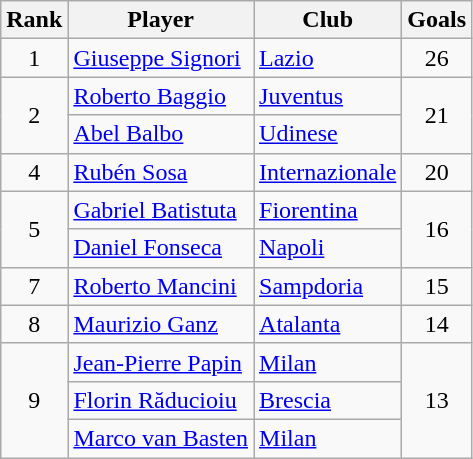<table class="wikitable" style="text-align:center">
<tr>
<th>Rank</th>
<th>Player</th>
<th>Club</th>
<th>Goals</th>
</tr>
<tr>
<td>1</td>
<td align="left"> <a href='#'>Giuseppe Signori</a></td>
<td align="left"><a href='#'>Lazio</a></td>
<td>26</td>
</tr>
<tr>
<td rowspan="2">2</td>
<td align="left"> <a href='#'>Roberto Baggio</a></td>
<td align="left"><a href='#'>Juventus</a></td>
<td rowspan="2">21</td>
</tr>
<tr>
<td align="left"> <a href='#'>Abel Balbo</a></td>
<td align="left"><a href='#'>Udinese</a></td>
</tr>
<tr>
<td>4</td>
<td align="left"> <a href='#'>Rubén Sosa</a></td>
<td align="left"><a href='#'>Internazionale</a></td>
<td>20</td>
</tr>
<tr>
<td rowspan="2">5</td>
<td align="left"> <a href='#'>Gabriel Batistuta</a></td>
<td align="left"><a href='#'>Fiorentina</a></td>
<td rowspan="2">16</td>
</tr>
<tr>
<td align="left"> <a href='#'>Daniel Fonseca</a></td>
<td align="left"><a href='#'>Napoli</a></td>
</tr>
<tr>
<td>7</td>
<td align="left"> <a href='#'>Roberto Mancini</a></td>
<td align="left"><a href='#'>Sampdoria</a></td>
<td>15</td>
</tr>
<tr>
<td>8</td>
<td align="left"> <a href='#'>Maurizio Ganz</a></td>
<td align="left"><a href='#'>Atalanta</a></td>
<td>14</td>
</tr>
<tr>
<td rowspan="3">9</td>
<td align="left"> <a href='#'>Jean-Pierre Papin</a></td>
<td align="left"><a href='#'>Milan</a></td>
<td rowspan="3">13</td>
</tr>
<tr>
<td align="left"> <a href='#'>Florin Răducioiu</a></td>
<td align="left"><a href='#'>Brescia</a></td>
</tr>
<tr>
<td align="left"> <a href='#'>Marco van Basten</a></td>
<td align="left"><a href='#'>Milan</a></td>
</tr>
</table>
